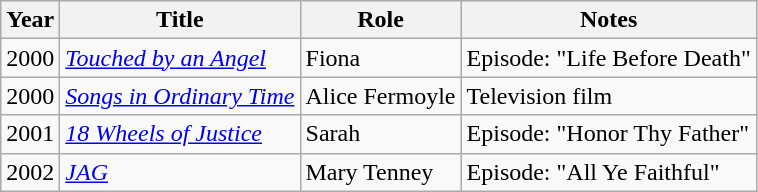<table class="wikitable sortable">
<tr>
<th>Year</th>
<th>Title</th>
<th>Role</th>
<th>Notes</th>
</tr>
<tr>
<td>2000</td>
<td><em><a href='#'>Touched by an Angel</a></em></td>
<td>Fiona</td>
<td>Episode: "Life Before Death"</td>
</tr>
<tr>
<td>2000</td>
<td><a href='#'><em>Songs in Ordinary Time</em></a></td>
<td>Alice Fermoyle</td>
<td>Television film</td>
</tr>
<tr>
<td>2001</td>
<td><em><a href='#'>18 Wheels of Justice</a></em></td>
<td>Sarah</td>
<td>Episode: "Honor Thy Father"</td>
</tr>
<tr>
<td>2002</td>
<td><a href='#'><em>JAG</em></a></td>
<td>Mary Tenney</td>
<td>Episode: "All Ye Faithful"</td>
</tr>
</table>
